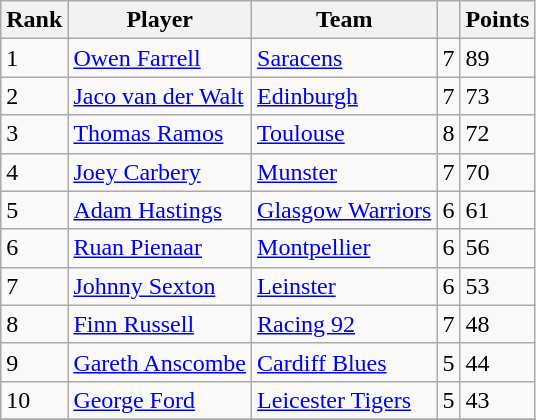<table class="wikitable">
<tr>
<th>Rank</th>
<th>Player</th>
<th>Team</th>
<th></th>
<th>Points</th>
</tr>
<tr>
<td>1</td>
<td> <a href='#'>Owen Farrell</a></td>
<td><a href='#'>Saracens</a></td>
<td>7</td>
<td>89</td>
</tr>
<tr>
<td>2</td>
<td> <a href='#'>Jaco van der Walt</a></td>
<td><a href='#'>Edinburgh</a></td>
<td>7</td>
<td>73</td>
</tr>
<tr>
<td>3</td>
<td> <a href='#'>Thomas Ramos</a></td>
<td><a href='#'>Toulouse</a></td>
<td>8</td>
<td>72</td>
</tr>
<tr>
<td>4</td>
<td> <a href='#'>Joey Carbery</a></td>
<td><a href='#'>Munster</a></td>
<td>7</td>
<td>70</td>
</tr>
<tr>
<td>5</td>
<td> <a href='#'>Adam Hastings</a></td>
<td><a href='#'>Glasgow Warriors</a></td>
<td>6</td>
<td>61</td>
</tr>
<tr>
<td>6</td>
<td> <a href='#'>Ruan Pienaar</a></td>
<td><a href='#'>Montpellier</a></td>
<td>6</td>
<td>56</td>
</tr>
<tr>
<td>7</td>
<td> <a href='#'>Johnny Sexton</a></td>
<td><a href='#'>Leinster</a></td>
<td>6</td>
<td>53</td>
</tr>
<tr>
<td>8</td>
<td> <a href='#'>Finn Russell</a></td>
<td><a href='#'>Racing 92</a></td>
<td>7</td>
<td>48</td>
</tr>
<tr>
<td>9</td>
<td> <a href='#'>Gareth Anscombe</a></td>
<td><a href='#'>Cardiff Blues</a></td>
<td>5</td>
<td>44</td>
</tr>
<tr>
<td>10</td>
<td> <a href='#'>George Ford</a></td>
<td><a href='#'>Leicester Tigers</a></td>
<td>5</td>
<td>43</td>
</tr>
<tr>
</tr>
</table>
